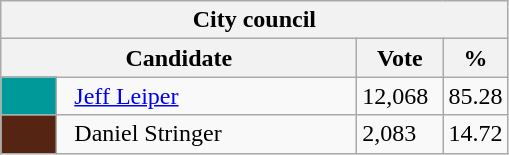<table class="wikitable">
<tr>
<th colspan="4">City council</th>
</tr>
<tr>
<th bgcolor="#DDDDFF" width="230px" colspan="2">Candidate</th>
<th bgcolor="#DDDDFF" width="50px">Vote</th>
<th bgcolor="#DDDDFF" width="30px">%</th>
</tr>
<tr>
<td bgcolor=#009999 width="30px"> </td>
<td>  <a href='#'>Jeff Leiper</a></td>
<td>12,068</td>
<td>85.28</td>
</tr>
<tr>
<td bgcolor=#552413 width="30px"> </td>
<td>  Daniel Stringer</td>
<td>2,083</td>
<td>14.72</td>
</tr>
</table>
